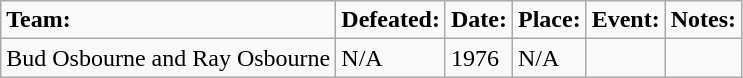<table class="wikitable">
<tr style="background: #EEEFF;">
<td><strong>Team:</strong></td>
<td><strong>Defeated:</strong></td>
<td><strong>Date:</strong></td>
<td><strong>Place:</strong></td>
<td><strong>Event:</strong></td>
<td><strong>Notes:</strong></td>
</tr>
<tr>
<td>Bud Osbourne and Ray Osbourne</td>
<td>N/A</td>
<td>1976</td>
<td>N/A</td>
<td></td>
<td></td>
</tr>
</table>
